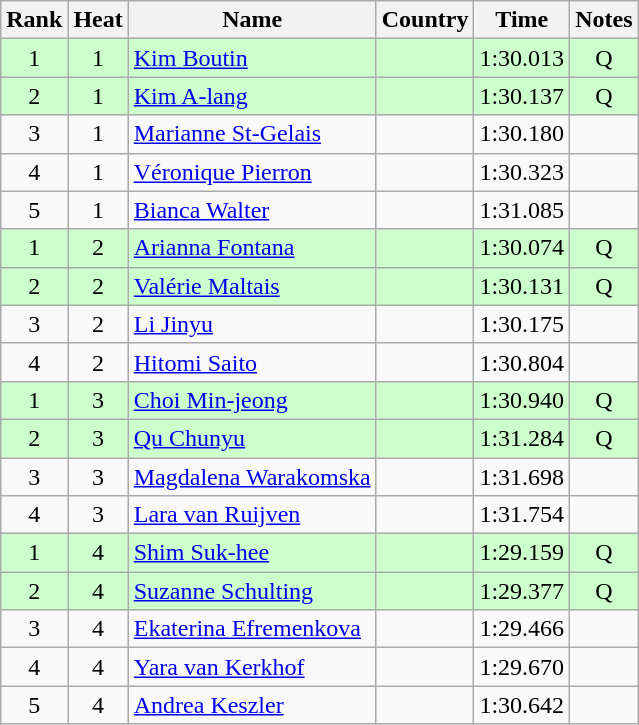<table class="wikitable sortable" style="text-align:center">
<tr>
<th>Rank</th>
<th>Heat</th>
<th>Name</th>
<th>Country</th>
<th>Time</th>
<th>Notes</th>
</tr>
<tr bgcolor=ccffcc>
<td>1</td>
<td>1</td>
<td align=left><a href='#'>Kim Boutin</a></td>
<td align="left"></td>
<td>1:30.013</td>
<td>Q</td>
</tr>
<tr bgcolor=ccffcc>
<td>2</td>
<td>1</td>
<td align=left><a href='#'>Kim A-lang</a></td>
<td align="left"></td>
<td>1:30.137</td>
<td>Q</td>
</tr>
<tr>
<td>3</td>
<td>1</td>
<td align=left><a href='#'>Marianne St-Gelais</a></td>
<td align="left"></td>
<td>1:30.180</td>
<td></td>
</tr>
<tr>
<td>4</td>
<td>1</td>
<td align=left><a href='#'>Véronique Pierron</a></td>
<td align="left"></td>
<td>1:30.323</td>
<td></td>
</tr>
<tr>
<td>5</td>
<td>1</td>
<td align="left"><a href='#'>Bianca Walter</a></td>
<td align="left"></td>
<td>1:31.085</td>
<td></td>
</tr>
<tr bgcolor=ccffcc>
<td>1</td>
<td>2</td>
<td align=left><a href='#'>Arianna Fontana</a></td>
<td align="left"></td>
<td>1:30.074</td>
<td>Q</td>
</tr>
<tr bgcolor=ccffcc>
<td>2</td>
<td>2</td>
<td align=left><a href='#'>Valérie Maltais</a></td>
<td align="left"></td>
<td>1:30.131</td>
<td>Q</td>
</tr>
<tr>
<td>3</td>
<td>2</td>
<td align=left><a href='#'>Li Jinyu</a></td>
<td align="left"></td>
<td>1:30.175</td>
<td></td>
</tr>
<tr>
<td>4</td>
<td>2</td>
<td align="left"><a href='#'>Hitomi Saito</a></td>
<td align="left"></td>
<td>1:30.804</td>
<td></td>
</tr>
<tr bgcolor=ccffcc>
<td>1</td>
<td>3</td>
<td align=left><a href='#'>Choi Min-jeong</a></td>
<td align="left"></td>
<td>1:30.940</td>
<td>Q</td>
</tr>
<tr bgcolor=ccffcc>
<td>2</td>
<td>3</td>
<td align=left><a href='#'>Qu Chunyu</a></td>
<td align="left"></td>
<td>1:31.284</td>
<td>Q</td>
</tr>
<tr>
<td>3</td>
<td>3</td>
<td align=left><a href='#'>Magdalena Warakomska</a></td>
<td align="left"></td>
<td>1:31.698</td>
<td></td>
</tr>
<tr>
<td>4</td>
<td>3</td>
<td align=left><a href='#'>Lara van Ruijven</a></td>
<td align="left"></td>
<td>1:31.754</td>
<td></td>
</tr>
<tr bgcolor=ccffcc>
<td>1</td>
<td>4</td>
<td align=left><a href='#'>Shim Suk-hee</a></td>
<td align="left"></td>
<td>1:29.159</td>
<td>Q</td>
</tr>
<tr bgcolor=ccffcc>
<td>2</td>
<td>4</td>
<td align=left><a href='#'>Suzanne Schulting</a></td>
<td align="left"></td>
<td>1:29.377</td>
<td>Q</td>
</tr>
<tr>
<td>3</td>
<td>4</td>
<td align=left><a href='#'>Ekaterina Efremenkova</a></td>
<td align="left"></td>
<td>1:29.466</td>
<td></td>
</tr>
<tr>
<td>4</td>
<td>4</td>
<td align=left><a href='#'>Yara van Kerkhof</a></td>
<td align="left"></td>
<td>1:29.670</td>
<td></td>
</tr>
<tr>
<td>5</td>
<td>4</td>
<td align=left><a href='#'>Andrea Keszler</a></td>
<td align="left"></td>
<td>1:30.642</td>
<td></td>
</tr>
</table>
